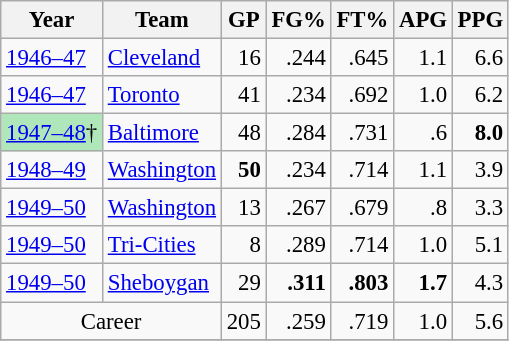<table class="wikitable sortable" style="font-size:95%; text-align:right;">
<tr>
<th>Year</th>
<th>Team</th>
<th>GP</th>
<th>FG%</th>
<th>FT%</th>
<th>APG</th>
<th>PPG</th>
</tr>
<tr>
<td style="text-align:left;"><a href='#'>1946–47</a></td>
<td style="text-align:left;"><a href='#'>Cleveland</a></td>
<td>16</td>
<td>.244</td>
<td>.645</td>
<td>1.1</td>
<td>6.6</td>
</tr>
<tr>
<td style="text-align:left;"><a href='#'>1946–47</a></td>
<td style="text-align:left;"><a href='#'>Toronto</a></td>
<td>41</td>
<td>.234</td>
<td>.692</td>
<td>1.0</td>
<td>6.2</td>
</tr>
<tr>
<td style="text-align:left;background:#afe6ba;"><a href='#'>1947–48</a>†</td>
<td style="text-align:left;"><a href='#'>Baltimore</a></td>
<td>48</td>
<td>.284</td>
<td>.731</td>
<td>.6</td>
<td><strong>8.0</strong></td>
</tr>
<tr>
<td style="text-align:left;"><a href='#'>1948–49</a></td>
<td style="text-align:left;"><a href='#'>Washington</a></td>
<td><strong>50</strong></td>
<td>.234</td>
<td>.714</td>
<td>1.1</td>
<td>3.9</td>
</tr>
<tr>
<td style="text-align:left;"><a href='#'>1949–50</a></td>
<td style="text-align:left;"><a href='#'>Washington</a></td>
<td>13</td>
<td>.267</td>
<td>.679</td>
<td>.8</td>
<td>3.3</td>
</tr>
<tr>
<td style="text-align:left;"><a href='#'>1949–50</a></td>
<td style="text-align:left;"><a href='#'>Tri-Cities</a></td>
<td>8</td>
<td>.289</td>
<td>.714</td>
<td>1.0</td>
<td>5.1</td>
</tr>
<tr>
<td style="text-align:left;"><a href='#'>1949–50</a></td>
<td style="text-align:left;"><a href='#'>Sheboygan</a></td>
<td>29</td>
<td><strong>.311</strong></td>
<td><strong>.803</strong></td>
<td><strong>1.7</strong></td>
<td>4.3</td>
</tr>
<tr>
<td style="text-align:center;" colspan="2">Career</td>
<td>205</td>
<td>.259</td>
<td>.719</td>
<td>1.0</td>
<td>5.6</td>
</tr>
<tr>
</tr>
</table>
